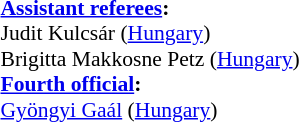<table width=50% style="font-size: 90%">
<tr>
<td><br><strong><a href='#'>Assistant referees</a>:</strong>
<br>Judit Kulcsár (<a href='#'>Hungary</a>)
<br>Brigitta Makkosne Petz (<a href='#'>Hungary</a>)
<br><strong><a href='#'>Fourth official</a>:</strong>
<br><a href='#'>Gyöngyi Gaál</a> (<a href='#'>Hungary</a>)</td>
</tr>
</table>
